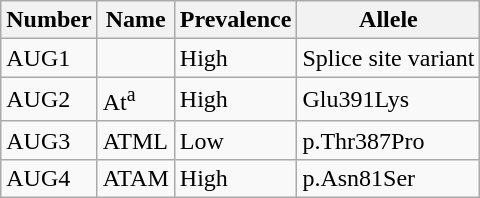<table class="wikitable">
<tr>
<th>Number</th>
<th>Name</th>
<th>Prevalence</th>
<th>Allele</th>
</tr>
<tr>
<td>AUG1</td>
<td></td>
<td>High</td>
<td>Splice site variant</td>
</tr>
<tr>
<td>AUG2</td>
<td>At<sup>a</sup></td>
<td>High</td>
<td>Glu391Lys</td>
</tr>
<tr>
<td>AUG3</td>
<td>ATML</td>
<td>Low</td>
<td>p.Thr387Pro</td>
</tr>
<tr>
<td>AUG4</td>
<td>ATAM</td>
<td>High</td>
<td>p.Asn81Ser</td>
</tr>
</table>
